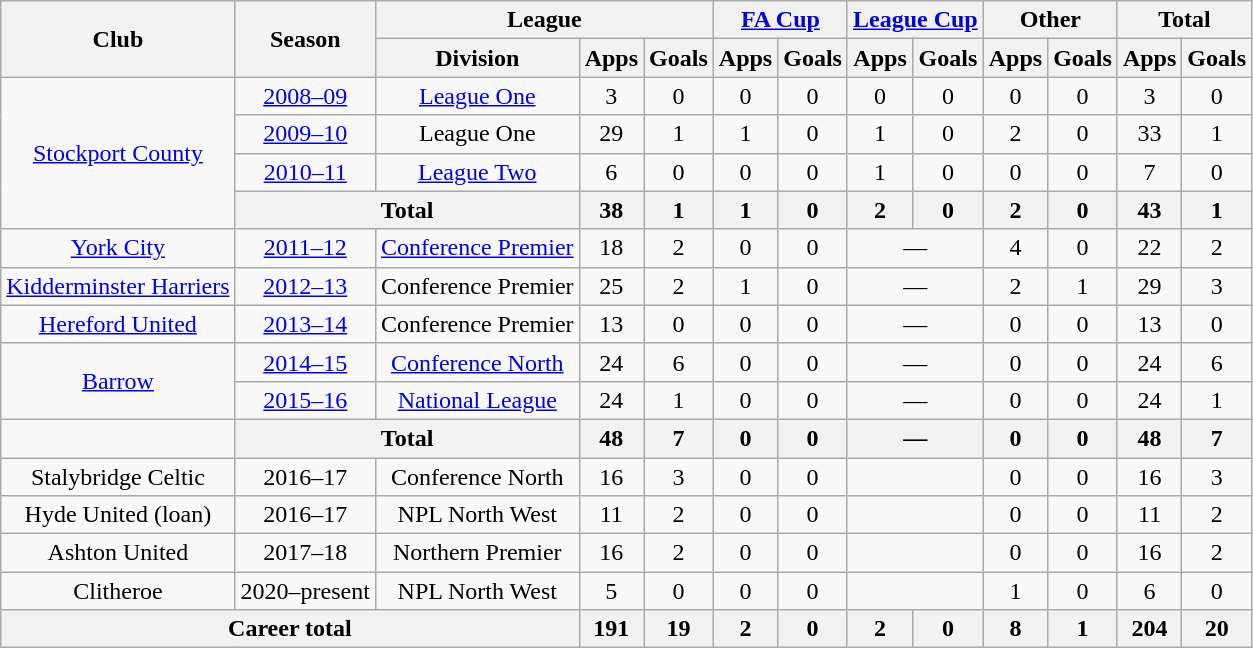<table class="wikitable" style="text-align: center;">
<tr>
<th rowspan="2">Club</th>
<th rowspan="2">Season</th>
<th colspan="3">League</th>
<th colspan="2"><a href='#'>FA Cup</a></th>
<th colspan="2"><a href='#'>League Cup</a></th>
<th colspan="2">Other</th>
<th colspan="2">Total</th>
</tr>
<tr>
<th>Division</th>
<th>Apps</th>
<th>Goals</th>
<th>Apps</th>
<th>Goals</th>
<th>Apps</th>
<th>Goals</th>
<th>Apps</th>
<th>Goals</th>
<th>Apps</th>
<th>Goals</th>
</tr>
<tr>
<td rowspan="4"><a href='#'>Stockport County</a></td>
<td><a href='#'>2008–09</a></td>
<td><a href='#'>League One</a></td>
<td>3</td>
<td>0</td>
<td>0</td>
<td>0</td>
<td>0</td>
<td>0</td>
<td>0</td>
<td>0</td>
<td>3</td>
<td>0</td>
</tr>
<tr>
<td><a href='#'>2009–10</a></td>
<td>League One</td>
<td>29</td>
<td>1</td>
<td>1</td>
<td>0</td>
<td>1</td>
<td>0</td>
<td>2</td>
<td>0</td>
<td>33</td>
<td>1</td>
</tr>
<tr>
<td><a href='#'>2010–11</a></td>
<td><a href='#'>League Two</a></td>
<td>6</td>
<td>0</td>
<td>0</td>
<td>0</td>
<td>1</td>
<td>0</td>
<td>0</td>
<td>0</td>
<td>7</td>
<td>0</td>
</tr>
<tr>
<th colspan="2">Total</th>
<th>38</th>
<th>1</th>
<th>1</th>
<th>0</th>
<th>2</th>
<th>0</th>
<th>2</th>
<th>0</th>
<th>43</th>
<th>1</th>
</tr>
<tr>
<td><a href='#'>York City</a></td>
<td><a href='#'>2011–12</a></td>
<td><a href='#'>Conference Premier</a></td>
<td>18</td>
<td>2</td>
<td>0</td>
<td>0</td>
<td colspan="2">—</td>
<td>4</td>
<td>0</td>
<td>22</td>
<td>2</td>
</tr>
<tr>
<td><a href='#'>Kidderminster Harriers</a></td>
<td><a href='#'>2012–13</a></td>
<td>Conference Premier</td>
<td>25</td>
<td>2</td>
<td>1</td>
<td>0</td>
<td colspan="2">—</td>
<td>2</td>
<td>1</td>
<td>29</td>
<td>3</td>
</tr>
<tr>
<td><a href='#'>Hereford United</a></td>
<td><a href='#'>2013–14</a></td>
<td>Conference Premier</td>
<td>13</td>
<td>0</td>
<td>0</td>
<td>0</td>
<td colspan="2">—</td>
<td>0</td>
<td>0</td>
<td>13</td>
<td>0</td>
</tr>
<tr>
<td rowspan="2"><a href='#'>Barrow</a></td>
<td><a href='#'>2014–15</a></td>
<td><a href='#'>Conference North</a></td>
<td>24</td>
<td>6</td>
<td>0</td>
<td>0</td>
<td colspan="2">—</td>
<td>0</td>
<td>0</td>
<td>24</td>
<td>6</td>
</tr>
<tr>
<td><a href='#'>2015–16</a></td>
<td><a href='#'>National League</a></td>
<td>24</td>
<td>1</td>
<td>0</td>
<td>0</td>
<td colspan="2">—</td>
<td>0</td>
<td>0</td>
<td>24</td>
<td>1</td>
</tr>
<tr>
<td></td>
<th colspan="2">Total</th>
<th>48</th>
<th>7</th>
<th>0</th>
<th>0</th>
<th colspan="2">—</th>
<th>0</th>
<th>0</th>
<th>48</th>
<th>7</th>
</tr>
<tr>
<td>Stalybridge Celtic</td>
<td>2016–17</td>
<td>Conference North</td>
<td>16</td>
<td>3</td>
<td>0</td>
<td>0</td>
<td colspan="2"></td>
<td>0</td>
<td>0</td>
<td>16</td>
<td>3</td>
</tr>
<tr>
<td>Hyde United (loan)</td>
<td>2016–17</td>
<td>NPL North West</td>
<td>11</td>
<td>2</td>
<td>0</td>
<td>0</td>
<td colspan="2"></td>
<td>0</td>
<td>0</td>
<td>11</td>
<td>2</td>
</tr>
<tr>
<td>Ashton United</td>
<td>2017–18</td>
<td>Northern Premier</td>
<td>16</td>
<td>2</td>
<td>0</td>
<td>0</td>
<td colspan="2"></td>
<td>0</td>
<td>0</td>
<td>16</td>
<td>2</td>
</tr>
<tr>
<td>Clitheroe</td>
<td>2020–present</td>
<td>NPL North West</td>
<td>5</td>
<td>0</td>
<td>0</td>
<td>0</td>
<td colspan="2"></td>
<td>1</td>
<td>0</td>
<td>6</td>
<td>0</td>
</tr>
<tr>
<th colspan="3">Career total</th>
<th>191</th>
<th>19</th>
<th>2</th>
<th>0</th>
<th>2</th>
<th>0</th>
<th>8</th>
<th>1</th>
<th>204</th>
<th>20</th>
</tr>
</table>
